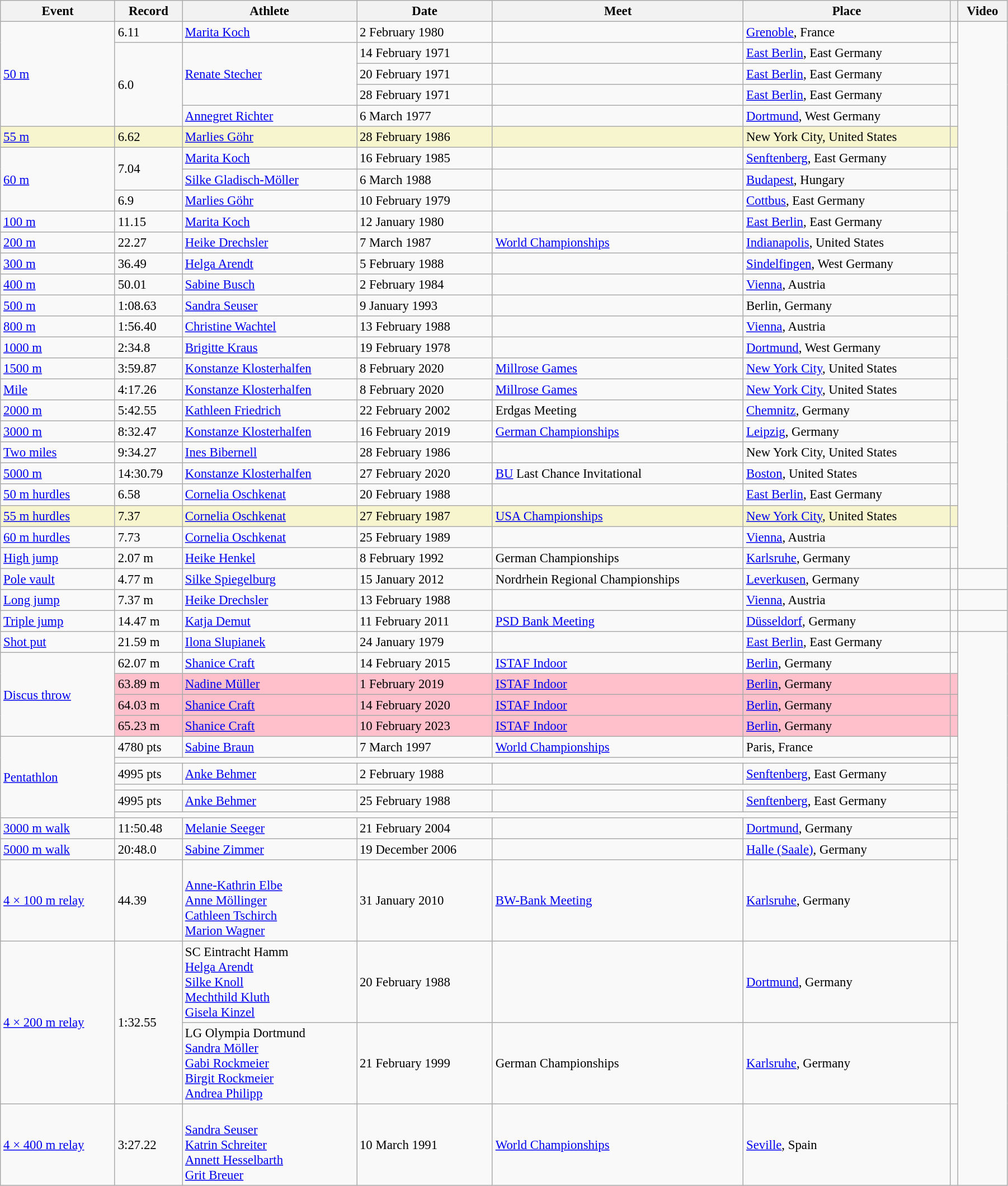<table class="wikitable" style="font-size:95%; width: 95%;">
<tr>
<th>Event</th>
<th>Record</th>
<th>Athlete</th>
<th>Date</th>
<th>Meet</th>
<th>Place</th>
<th></th>
<th>Video</th>
</tr>
<tr>
<td rowspan=5><a href='#'>50 m</a></td>
<td>6.11</td>
<td><a href='#'>Marita Koch</a></td>
<td>2 February 1980</td>
<td></td>
<td><a href='#'>Grenoble</a>, France</td>
<td></td>
</tr>
<tr>
<td rowspan=4>6.0 </td>
<td rowspan=3><a href='#'>Renate Stecher</a></td>
<td>14 February 1971</td>
<td></td>
<td><a href='#'>East Berlin</a>, East Germany</td>
<td></td>
</tr>
<tr>
<td>20 February 1971</td>
<td></td>
<td><a href='#'>East Berlin</a>, East Germany</td>
<td></td>
</tr>
<tr>
<td>28 February 1971</td>
<td></td>
<td><a href='#'>East Berlin</a>, East Germany</td>
<td></td>
</tr>
<tr>
<td><a href='#'>Annegret Richter</a></td>
<td>6 March 1977</td>
<td></td>
<td><a href='#'>Dortmund</a>, West Germany</td>
<td></td>
</tr>
<tr style="background:#f6F5CE;">
<td><a href='#'>55 m</a></td>
<td>6.62 </td>
<td><a href='#'>Marlies Göhr</a></td>
<td>28 February 1986</td>
<td></td>
<td>New York City, United States</td>
<td></td>
</tr>
<tr>
<td rowspan=3><a href='#'>60 m</a></td>
<td rowspan=2>7.04</td>
<td><a href='#'>Marita Koch</a></td>
<td>16 February 1985</td>
<td></td>
<td><a href='#'>Senftenberg</a>, East Germany</td>
<td></td>
</tr>
<tr>
<td><a href='#'>Silke Gladisch-Möller</a></td>
<td>6 March 1988</td>
<td></td>
<td><a href='#'>Budapest</a>, Hungary</td>
<td></td>
</tr>
<tr>
<td>6.9 </td>
<td><a href='#'>Marlies Göhr</a></td>
<td>10 February 1979</td>
<td></td>
<td><a href='#'>Cottbus</a>, East Germany</td>
<td></td>
</tr>
<tr>
<td><a href='#'>100 m</a></td>
<td>11.15 </td>
<td><a href='#'>Marita Koch</a></td>
<td>12 January 1980</td>
<td></td>
<td><a href='#'>East Berlin</a>, East Germany</td>
<td></td>
</tr>
<tr>
<td><a href='#'>200 m</a></td>
<td>22.27</td>
<td><a href='#'>Heike Drechsler</a></td>
<td>7 March 1987</td>
<td><a href='#'>World Championships</a></td>
<td><a href='#'>Indianapolis</a>, United States</td>
<td></td>
</tr>
<tr>
<td><a href='#'>300 m</a></td>
<td>36.49</td>
<td><a href='#'>Helga Arendt</a></td>
<td>5 February 1988</td>
<td></td>
<td><a href='#'>Sindelfingen</a>, West Germany</td>
<td></td>
</tr>
<tr>
<td><a href='#'>400 m</a></td>
<td>50.01</td>
<td><a href='#'>Sabine Busch</a></td>
<td>2 February 1984</td>
<td></td>
<td><a href='#'>Vienna</a>, Austria</td>
<td></td>
</tr>
<tr>
<td><a href='#'>500 m</a></td>
<td>1:08.63</td>
<td><a href='#'>Sandra Seuser</a></td>
<td>9 January 1993</td>
<td></td>
<td>Berlin, Germany</td>
<td></td>
</tr>
<tr>
<td><a href='#'>800 m</a></td>
<td>1:56.40</td>
<td><a href='#'>Christine Wachtel</a></td>
<td>13 February 1988</td>
<td></td>
<td><a href='#'>Vienna</a>, Austria</td>
<td></td>
</tr>
<tr>
<td><a href='#'>1000 m</a></td>
<td>2:34.8</td>
<td><a href='#'>Brigitte Kraus</a></td>
<td>19 February 1978</td>
<td></td>
<td><a href='#'>Dortmund</a>, West Germany</td>
<td></td>
</tr>
<tr>
<td><a href='#'>1500 m</a></td>
<td>3:59.87</td>
<td><a href='#'>Konstanze Klosterhalfen</a></td>
<td>8 February 2020</td>
<td><a href='#'>Millrose Games</a></td>
<td><a href='#'>New York City</a>, United States</td>
<td></td>
</tr>
<tr>
<td><a href='#'>Mile</a></td>
<td>4:17.26</td>
<td><a href='#'>Konstanze Klosterhalfen</a></td>
<td>8 February 2020</td>
<td><a href='#'>Millrose Games</a></td>
<td><a href='#'>New York City</a>, United States</td>
<td></td>
</tr>
<tr>
<td><a href='#'>2000 m</a></td>
<td>5:42.55</td>
<td><a href='#'>Kathleen Friedrich</a></td>
<td>22 February 2002</td>
<td>Erdgas Meeting</td>
<td><a href='#'>Chemnitz</a>, Germany</td>
<td></td>
</tr>
<tr>
<td><a href='#'>3000 m</a></td>
<td>8:32.47</td>
<td><a href='#'>Konstanze Klosterhalfen</a></td>
<td>16 February 2019</td>
<td><a href='#'>German Championships</a></td>
<td><a href='#'>Leipzig</a>, Germany</td>
<td></td>
</tr>
<tr>
<td><a href='#'>Two miles</a></td>
<td>9:34.27</td>
<td><a href='#'>Ines Bibernell</a></td>
<td>28 February 1986</td>
<td></td>
<td>New York City, United States</td>
<td></td>
</tr>
<tr>
<td><a href='#'>5000 m</a></td>
<td>14:30.79</td>
<td><a href='#'>Konstanze Klosterhalfen</a></td>
<td>27 February 2020</td>
<td><a href='#'>BU</a> Last Chance Invitational</td>
<td><a href='#'>Boston</a>, United States</td>
<td></td>
</tr>
<tr>
<td><a href='#'>50 m hurdles</a></td>
<td>6.58</td>
<td><a href='#'>Cornelia Oschkenat</a></td>
<td>20 February 1988</td>
<td></td>
<td><a href='#'>East Berlin</a>, East Germany</td>
<td></td>
</tr>
<tr style="background:#f6F5CE;">
<td><a href='#'>55 m hurdles</a></td>
<td>7.37</td>
<td><a href='#'>Cornelia Oschkenat</a></td>
<td>27 February 1987</td>
<td><a href='#'>USA Championships</a></td>
<td><a href='#'>New York City</a>, United States</td>
<td></td>
</tr>
<tr>
<td><a href='#'>60 m hurdles</a></td>
<td>7.73</td>
<td><a href='#'>Cornelia Oschkenat</a></td>
<td>25 February 1989</td>
<td></td>
<td><a href='#'>Vienna</a>, Austria</td>
<td></td>
</tr>
<tr>
<td><a href='#'>High jump</a></td>
<td>2.07 m </td>
<td><a href='#'>Heike Henkel</a></td>
<td>8 February 1992</td>
<td>German Championships</td>
<td><a href='#'>Karlsruhe</a>, Germany</td>
<td></td>
</tr>
<tr>
<td><a href='#'>Pole vault</a></td>
<td>4.77 m</td>
<td><a href='#'>Silke Spiegelburg</a></td>
<td>15 January 2012</td>
<td>Nordrhein Regional Championships</td>
<td><a href='#'>Leverkusen</a>, Germany</td>
<td></td>
<td></td>
</tr>
<tr>
<td><a href='#'>Long jump</a></td>
<td>7.37 m</td>
<td><a href='#'>Heike Drechsler</a></td>
<td>13 February 1988</td>
<td></td>
<td><a href='#'>Vienna</a>, Austria</td>
<td></td>
</tr>
<tr>
<td><a href='#'>Triple jump</a></td>
<td>14.47 m</td>
<td><a href='#'>Katja Demut</a></td>
<td>11 February 2011</td>
<td><a href='#'>PSD Bank Meeting</a></td>
<td><a href='#'>Düsseldorf</a>, Germany</td>
<td></td>
<td></td>
</tr>
<tr>
<td><a href='#'>Shot put</a></td>
<td>21.59 m</td>
<td><a href='#'>Ilona Slupianek</a></td>
<td>24 January 1979</td>
<td></td>
<td><a href='#'>East Berlin</a>, East Germany</td>
<td></td>
</tr>
<tr>
<td rowspan=4><a href='#'>Discus throw</a></td>
<td>62.07 m</td>
<td><a href='#'>Shanice Craft</a></td>
<td>14 February 2015</td>
<td><a href='#'>ISTAF Indoor</a></td>
<td><a href='#'>Berlin</a>, Germany</td>
<td></td>
</tr>
<tr style="background:pink">
<td>63.89 m </td>
<td><a href='#'>Nadine Müller</a></td>
<td>1 February 2019</td>
<td><a href='#'>ISTAF Indoor</a></td>
<td><a href='#'>Berlin</a>, Germany</td>
<td></td>
</tr>
<tr style="background:pink">
<td>64.03 m </td>
<td><a href='#'>Shanice Craft</a></td>
<td>14 February 2020</td>
<td><a href='#'>ISTAF Indoor</a></td>
<td><a href='#'>Berlin</a>, Germany</td>
<td></td>
</tr>
<tr style="background:pink">
<td>65.23 m </td>
<td><a href='#'>Shanice Craft</a></td>
<td>10 February 2023</td>
<td><a href='#'>ISTAF Indoor</a></td>
<td><a href='#'>Berlin</a>, Germany</td>
<td></td>
</tr>
<tr>
<td rowspan=6><a href='#'>Pentathlon</a></td>
<td>4780 pts</td>
<td><a href='#'>Sabine Braun</a></td>
<td>7 March 1997</td>
<td><a href='#'>World Championships</a></td>
<td>Paris, France</td>
<td></td>
</tr>
<tr>
<td colspan=5></td>
<td></td>
</tr>
<tr>
<td>4995 pts </td>
<td><a href='#'>Anke Behmer</a></td>
<td>2 February 1988</td>
<td></td>
<td><a href='#'>Senftenberg</a>, East Germany</td>
<td></td>
</tr>
<tr>
<td colspan=5></td>
<td></td>
</tr>
<tr>
<td>4995 pts </td>
<td><a href='#'>Anke Behmer</a></td>
<td>25 February 1988</td>
<td></td>
<td><a href='#'>Senftenberg</a>, East Germany</td>
<td></td>
</tr>
<tr>
<td colspan=5></td>
<td></td>
</tr>
<tr>
<td><a href='#'>3000 m walk</a></td>
<td>11:50.48</td>
<td><a href='#'>Melanie Seeger</a></td>
<td>21 February 2004</td>
<td></td>
<td><a href='#'>Dortmund</a>, Germany</td>
<td></td>
</tr>
<tr>
<td><a href='#'>5000 m walk</a></td>
<td>20:48.0</td>
<td><a href='#'>Sabine Zimmer</a></td>
<td>19 December 2006</td>
<td></td>
<td><a href='#'>Halle (Saale)</a>, Germany</td>
<td></td>
</tr>
<tr>
<td><a href='#'>4 × 100 m relay</a></td>
<td>44.39 </td>
<td><br><a href='#'>Anne-Kathrin Elbe</a><br><a href='#'>Anne Möllinger</a><br><a href='#'>Cathleen Tschirch</a><br><a href='#'>Marion Wagner</a></td>
<td>31 January 2010</td>
<td><a href='#'>BW-Bank Meeting</a></td>
<td><a href='#'>Karlsruhe</a>, Germany</td>
<td></td>
</tr>
<tr>
<td rowspan=2><a href='#'>4 × 200 m relay</a></td>
<td rowspan=2>1:32.55</td>
<td>SC Eintracht Hamm<br><a href='#'>Helga Arendt</a><br><a href='#'>Silke Knoll</a><br><a href='#'>Mechthild Kluth</a><br><a href='#'>Gisela Kinzel</a></td>
<td>20 February 1988</td>
<td></td>
<td><a href='#'>Dortmund</a>, Germany</td>
<td></td>
</tr>
<tr>
<td>LG Olympia Dortmund<br><a href='#'>Sandra Möller</a><br><a href='#'>Gabi Rockmeier</a><br><a href='#'>Birgit Rockmeier</a><br><a href='#'>Andrea Philipp</a></td>
<td>21 February 1999</td>
<td>German Championships</td>
<td><a href='#'>Karlsruhe</a>, Germany</td>
<td></td>
</tr>
<tr>
<td><a href='#'>4 × 400 m relay</a></td>
<td>3:27.22</td>
<td><br><a href='#'>Sandra Seuser</a><br><a href='#'>Katrin Schreiter</a><br><a href='#'>Annett Hesselbarth</a><br><a href='#'>Grit Breuer</a></td>
<td>10 March 1991</td>
<td><a href='#'>World Championships</a></td>
<td><a href='#'>Seville</a>, Spain</td>
<td></td>
</tr>
</table>
